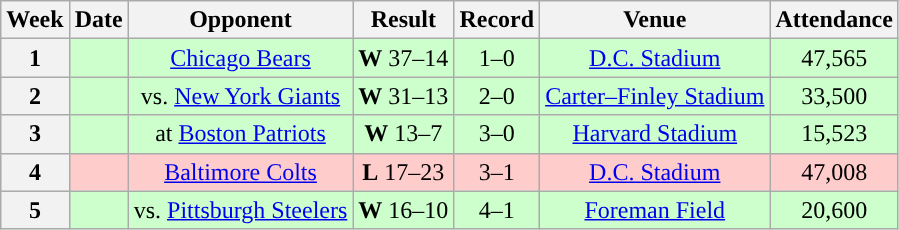<table class="wikitable" style="text-align:center">
<tr>
<th>Week</th>
<th>Date</th>
<th>Opponent</th>
<th>Result</th>
<th>Record</th>
<th>Venue</th>
<th>Attendance</th>
</tr>
<tr style="background:#cfc;">
<th>1</th>
<td></td>
<td><a href='#'>Chicago Bears</a></td>
<td><strong>W</strong> 37–14</td>
<td>1–0</td>
<td><a href='#'>D.C. Stadium</a></td>
<td>47,565</td>
</tr>
<tr style="background:#cfc;">
<th>2</th>
<td></td>
<td>vs. <a href='#'>New York Giants</a></td>
<td><strong>W</strong> 31–13</td>
<td>2–0</td>
<td><a href='#'>Carter–Finley Stadium</a> </td>
<td>33,500</td>
</tr>
<tr style="background:#cfc;">
<th>3</th>
<td></td>
<td>at <a href='#'>Boston Patriots</a> </td>
<td><strong>W</strong> 13–7</td>
<td>3–0</td>
<td><a href='#'>Harvard Stadium</a> </td>
<td>15,523</td>
</tr>
<tr style="background:#fcc;">
<th>4</th>
<td></td>
<td><a href='#'>Baltimore Colts</a></td>
<td><strong>L</strong> 17–23</td>
<td>3–1</td>
<td><a href='#'>D.C. Stadium</a></td>
<td>47,008</td>
</tr>
<tr style="background:#cfc;">
<th>5</th>
<td></td>
<td>vs. <a href='#'>Pittsburgh Steelers</a></td>
<td><strong>W</strong> 16–10</td>
<td>4–1</td>
<td><a href='#'>Foreman Field</a> </td>
<td>20,600</td>
</tr>
</table>
